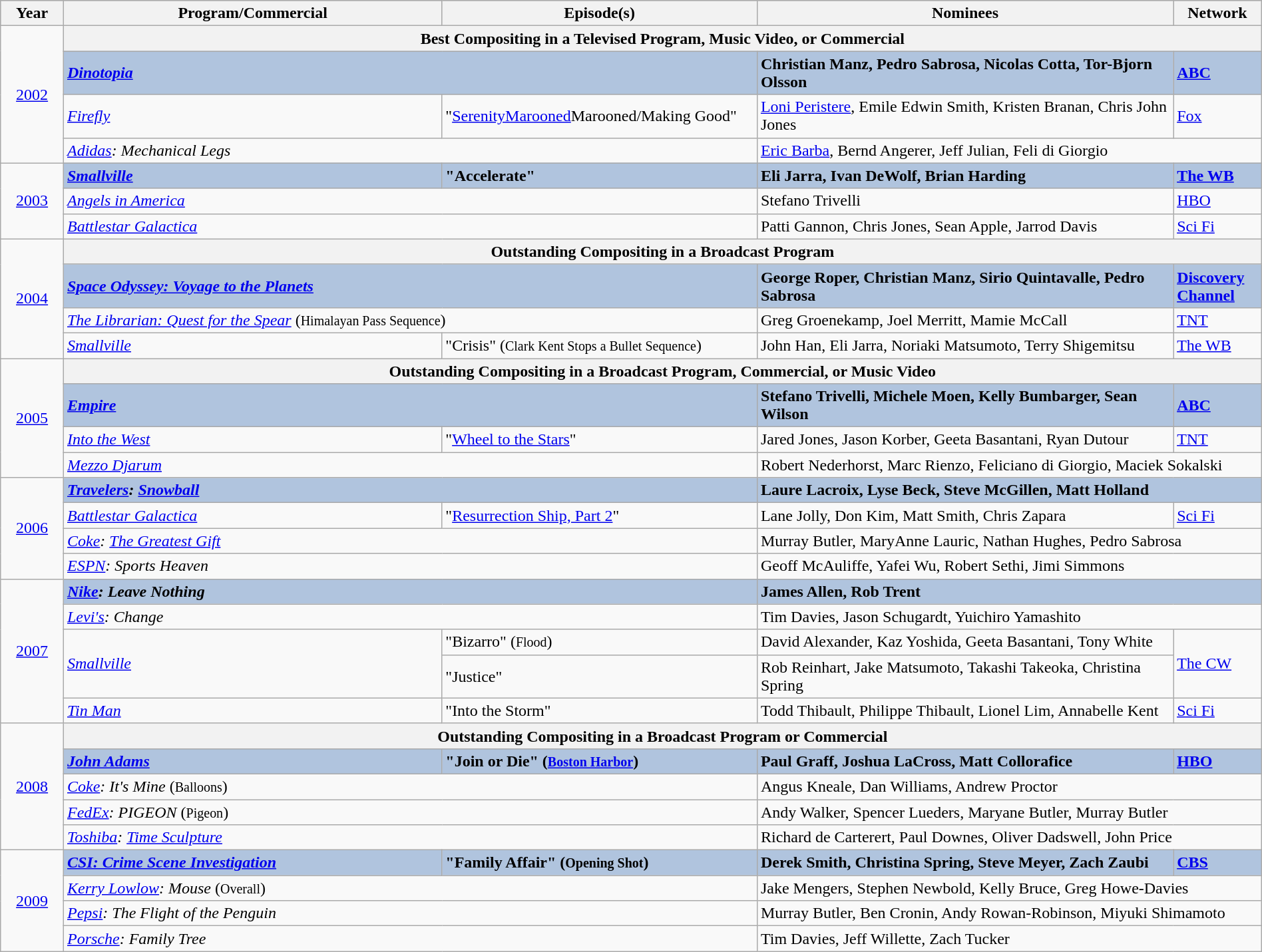<table class="wikitable" style="width:100%">
<tr bgcolor="#bebebe">
<th width="5%">Year</th>
<th width="30%">Program/Commercial</th>
<th width="25%">Episode(s)</th>
<th width="33%">Nominees</th>
<th width="8%">Network</th>
</tr>
<tr>
<td rowspan="4" style="text-align:center;"><a href='#'>2002</a><br></td>
<th colspan="4">Best Compositing in a Televised Program, Music Video, or Commercial</th>
</tr>
<tr>
<td style="background:#B0C4DE;" colspan="2"><strong><em><a href='#'>Dinotopia</a></em></strong></td>
<td style="background:#B0C4DE;"><strong>Christian Manz, Pedro Sabrosa, Nicolas Cotta, Tor-Bjorn Olsson</strong></td>
<td style="background:#B0C4DE;"><strong><a href='#'>ABC</a></strong></td>
</tr>
<tr>
<td><em><a href='#'>Firefly</a></em></td>
<td>"<a href='#'>SerenityMarooned</a>Marooned/Making Good"</td>
<td><a href='#'>Loni Peristere</a>, Emile Edwin Smith, Kristen Branan, Chris John Jones</td>
<td><a href='#'>Fox</a></td>
</tr>
<tr>
<td colspan="2"><em><a href='#'>Adidas</a>: Mechanical Legs</em></td>
<td colspan="2"><a href='#'>Eric Barba</a>, Bernd Angerer, Jeff Julian, Feli di Giorgio</td>
</tr>
<tr>
<td rowspan="3" style="text-align:center;"><a href='#'>2003</a><br></td>
<td style="background:#B0C4DE;"><strong><em><a href='#'>Smallville</a></em></strong></td>
<td style="background:#B0C4DE;"><strong>"Accelerate"</strong></td>
<td style="background:#B0C4DE;"><strong>Eli Jarra, Ivan DeWolf, Brian Harding</strong></td>
<td style="background:#B0C4DE;"><strong><a href='#'>The WB</a></strong></td>
</tr>
<tr>
<td colspan="2"><em><a href='#'>Angels in America</a></em></td>
<td>Stefano Trivelli</td>
<td><a href='#'>HBO</a></td>
</tr>
<tr>
<td colspan="2"><em><a href='#'>Battlestar Galactica</a></em></td>
<td>Patti Gannon, Chris Jones, Sean Apple, Jarrod Davis</td>
<td><a href='#'>Sci Fi</a></td>
</tr>
<tr>
<td rowspan="4" style="text-align:center;"><a href='#'>2004</a><br></td>
<th colspan="4">Outstanding Compositing in a Broadcast Program</th>
</tr>
<tr>
<td style="background:#B0C4DE;" colspan="2"><strong><em><a href='#'>Space Odyssey: Voyage to the Planets</a></em></strong></td>
<td style="background:#B0C4DE;"><strong>George Roper, Christian Manz, Sirio Quintavalle, Pedro Sabrosa</strong></td>
<td style="background:#B0C4DE;"><strong><a href='#'>Discovery Channel</a></strong></td>
</tr>
<tr>
<td colspan="2"><em><a href='#'>The Librarian: Quest for the Spear</a></em> (<small>Himalayan Pass Sequence</small>)</td>
<td>Greg Groenekamp, Joel Merritt, Mamie McCall</td>
<td><a href='#'>TNT</a></td>
</tr>
<tr>
<td><em><a href='#'>Smallville</a></em></td>
<td>"Crisis" (<small>Clark Kent Stops a Bullet Sequence</small>)</td>
<td>John Han, Eli Jarra, Noriaki Matsumoto, Terry Shigemitsu</td>
<td><a href='#'>The WB</a></td>
</tr>
<tr>
<td rowspan="4" style="text-align:center;"><a href='#'>2005</a><br></td>
<th colspan="4">Outstanding Compositing in a Broadcast Program, Commercial, or Music Video</th>
</tr>
<tr>
<td style="background:#B0C4DE;" colspan="2"><strong><em><a href='#'>Empire</a></em></strong></td>
<td style="background:#B0C4DE;"><strong>Stefano Trivelli, Michele Moen, Kelly Bumbarger, Sean Wilson</strong></td>
<td style="background:#B0C4DE;"><strong><a href='#'>ABC</a></strong></td>
</tr>
<tr>
<td><em><a href='#'>Into the West</a></em></td>
<td>"<a href='#'>Wheel to the Stars</a>"</td>
<td>Jared Jones, Jason Korber, Geeta Basantani, Ryan Dutour</td>
<td><a href='#'>TNT</a></td>
</tr>
<tr>
<td colspan="2"><em><a href='#'>Mezzo Djarum</a></em></td>
<td colspan="2">Robert Nederhorst, Marc Rienzo, Feliciano di Giorgio, Maciek Sokalski</td>
</tr>
<tr>
<td rowspan="4" style="text-align:center;"><a href='#'>2006</a><br></td>
<td style="background:#B0C4DE;" colspan="2"><strong><em><a href='#'>Travelers</a>: <a href='#'>Snowball</a></em></strong></td>
<td style="background:#B0C4DE;" colspan="2"><strong>Laure Lacroix, Lyse Beck, Steve McGillen, Matt Holland</strong></td>
</tr>
<tr>
<td><em><a href='#'>Battlestar Galactica</a></em></td>
<td>"<a href='#'>Resurrection Ship, Part 2</a>"</td>
<td>Lane Jolly, Don Kim, Matt Smith, Chris Zapara</td>
<td><a href='#'>Sci Fi</a></td>
</tr>
<tr>
<td colspan="2"><em><a href='#'>Coke</a>: <a href='#'>The Greatest Gift</a></em></td>
<td colspan="2">Murray Butler, MaryAnne Lauric, Nathan Hughes, Pedro Sabrosa</td>
</tr>
<tr>
<td colspan="2"><em><a href='#'>ESPN</a>: Sports Heaven</em></td>
<td colspan="2">Geoff McAuliffe, Yafei Wu, Robert Sethi, Jimi Simmons</td>
</tr>
<tr>
<td rowspan="5" style="text-align:center;"><a href='#'>2007</a><br></td>
<td style="background:#B0C4DE;" colspan="2"><strong><em><a href='#'>Nike</a>: Leave Nothing</em></strong></td>
<td style="background:#B0C4DE;" colspan="2"><strong>James Allen, Rob Trent</strong></td>
</tr>
<tr>
<td colspan="2"><em><a href='#'>Levi's</a>: Change</em></td>
<td colspan="2">Tim Davies, Jason Schugardt, Yuichiro Yamashito</td>
</tr>
<tr>
<td rowspan="2"><em><a href='#'>Smallville</a></em></td>
<td>"Bizarro" (<small>Flood</small>)</td>
<td>David Alexander, Kaz Yoshida, Geeta Basantani, Tony White</td>
<td rowspan="2"><a href='#'>The CW</a></td>
</tr>
<tr>
<td>"Justice"</td>
<td>Rob Reinhart, Jake Matsumoto, Takashi Takeoka, Christina Spring</td>
</tr>
<tr>
<td><em><a href='#'>Tin Man</a></em></td>
<td>"Into the Storm"</td>
<td>Todd Thibault, Philippe Thibault, Lionel Lim, Annabelle Kent</td>
<td><a href='#'>Sci Fi</a></td>
</tr>
<tr>
<td rowspan="5" style="text-align:center;"><a href='#'>2008</a><br></td>
<th colspan="4">Outstanding Compositing in a Broadcast Program or Commercial</th>
</tr>
<tr>
<td style="background:#B0C4DE;"><strong><em><a href='#'>John Adams</a></em></strong></td>
<td style="background:#B0C4DE;"><strong>"Join or Die" (<small><a href='#'>Boston Harbor</a></small>)</strong></td>
<td style="background:#B0C4DE;"><strong>Paul Graff, Joshua LaCross, Matt Collorafice</strong></td>
<td style="background:#B0C4DE;"><strong><a href='#'>HBO</a></strong></td>
</tr>
<tr>
<td colspan="2"><em><a href='#'>Coke</a>: It's Mine</em> (<small>Balloons</small>)</td>
<td colspan="2">Angus Kneale, Dan Williams, Andrew Proctor</td>
</tr>
<tr>
<td colspan="2"><em><a href='#'>FedEx</a>: PIGEON</em> (<small>Pigeon</small>)</td>
<td colspan="2">Andy Walker, Spencer Lueders, Maryane Butler, Murray Butler</td>
</tr>
<tr>
<td colspan="2"><em><a href='#'>Toshiba</a>: <a href='#'>Time Sculpture</a></em></td>
<td colspan="2">Richard de Carterert, Paul Downes, Oliver Dadswell, John Price</td>
</tr>
<tr>
<td rowspan="4" style="text-align:center;"><a href='#'>2009</a><br></td>
<td style="background:#B0C4DE;"><strong><em><a href='#'>CSI: Crime Scene Investigation</a></em></strong></td>
<td style="background:#B0C4DE;"><strong>"Family Affair" (<small>Opening Shot</small>)</strong></td>
<td style="background:#B0C4DE;"><strong>Derek Smith, Christina Spring, Steve Meyer, Zach Zaubi</strong></td>
<td style="background:#B0C4DE;"><strong><a href='#'>CBS</a></strong></td>
</tr>
<tr>
<td colspan="2"><em><a href='#'>Kerry Lowlow</a>: Mouse</em> (<small>Overall</small>)</td>
<td colspan="2">Jake Mengers, Stephen Newbold, Kelly Bruce, Greg Howe-Davies</td>
</tr>
<tr>
<td colspan="2"><em><a href='#'>Pepsi</a>: The Flight of the Penguin</em></td>
<td colspan="2">Murray Butler, Ben Cronin, Andy Rowan-Robinson, Miyuki Shimamoto</td>
</tr>
<tr>
<td colspan="2"><em><a href='#'>Porsche</a>: Family Tree</em></td>
<td colspan="2">Tim Davies, Jeff Willette, Zach Tucker</td>
</tr>
</table>
